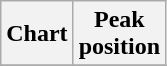<table class="wikitable sortable plainrowheaders" style="text-align:center">
<tr>
<th scope="col">Chart</th>
<th scope="col">Peak<br>position</th>
</tr>
<tr>
</tr>
</table>
